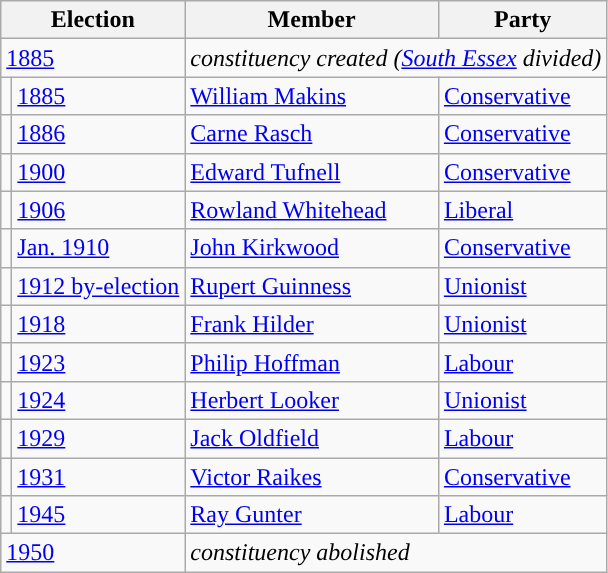<table class="wikitable">
<tr>
<th colspan="2">Election</th>
<th>Member</th>
<th>Party</th>
</tr>
<tr>
<td colspan="2" align="left"><a href='#'>1885</a></td>
<td colspan="2"><em>constituency created (<a href='#'>South Essex</a> divided)</em></td>
</tr>
<tr>
<td style="color:inherit;background-color: "></td>
<td><a href='#'>1885</a></td>
<td><a href='#'>William Makins</a></td>
<td><a href='#'>Conservative</a></td>
</tr>
<tr>
<td style="color:inherit;background-color: "></td>
<td><a href='#'>1886</a></td>
<td><a href='#'>Carne Rasch</a></td>
<td><a href='#'>Conservative</a></td>
</tr>
<tr>
<td style="color:inherit;background-color: "></td>
<td><a href='#'>1900</a></td>
<td><a href='#'>Edward Tufnell</a></td>
<td><a href='#'>Conservative</a></td>
</tr>
<tr>
<td style="color:inherit;background-color: "></td>
<td><a href='#'>1906</a></td>
<td><a href='#'>Rowland Whitehead</a></td>
<td><a href='#'>Liberal</a></td>
</tr>
<tr>
<td style="color:inherit;background-color: "></td>
<td><a href='#'>Jan. 1910</a></td>
<td><a href='#'>John Kirkwood</a></td>
<td><a href='#'>Conservative</a></td>
</tr>
<tr>
<td style="color:inherit;background-color: "></td>
<td><a href='#'>1912 by-election</a></td>
<td><a href='#'>Rupert Guinness</a></td>
<td><a href='#'>Unionist</a></td>
</tr>
<tr>
<td style="color:inherit;background-color: "></td>
<td><a href='#'>1918</a></td>
<td><a href='#'>Frank Hilder</a></td>
<td><a href='#'>Unionist</a></td>
</tr>
<tr>
<td style="color:inherit;background-color: "></td>
<td><a href='#'>1923</a></td>
<td><a href='#'>Philip Hoffman</a></td>
<td><a href='#'>Labour</a></td>
</tr>
<tr>
<td style="color:inherit;background-color: "></td>
<td><a href='#'>1924</a></td>
<td><a href='#'>Herbert Looker</a></td>
<td><a href='#'>Unionist</a></td>
</tr>
<tr>
<td style="color:inherit;background-color: "></td>
<td><a href='#'>1929</a></td>
<td><a href='#'>Jack Oldfield</a></td>
<td><a href='#'>Labour</a></td>
</tr>
<tr>
<td style="color:inherit;background-color: "></td>
<td><a href='#'>1931</a></td>
<td><a href='#'>Victor Raikes</a></td>
<td><a href='#'>Conservative</a></td>
</tr>
<tr>
<td style="color:inherit;background-color: "></td>
<td><a href='#'>1945</a></td>
<td><a href='#'>Ray Gunter</a></td>
<td><a href='#'>Labour</a></td>
</tr>
<tr>
<td colspan="2" align="left"><a href='#'>1950</a></td>
<td colspan="2"><em>constituency abolished</em></td>
</tr>
</table>
